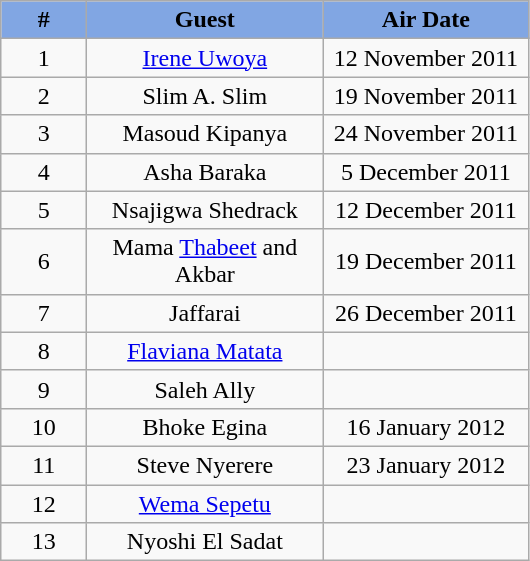<table class="wikitable" style="text-align:center;">
<tr>
<th width="50" style="background:#81a6e3">#</th>
<th width="150" style="background:#81a6e3">Guest</th>
<th width="130" style="background:#81a6e3">Air Date</th>
</tr>
<tr>
<td>1</td>
<td><a href='#'>Irene Uwoya</a></td>
<td>12 November 2011</td>
</tr>
<tr>
<td>2</td>
<td>Slim A. Slim</td>
<td>19 November 2011</td>
</tr>
<tr>
<td>3</td>
<td>Masoud Kipanya</td>
<td>24 November 2011</td>
</tr>
<tr>
<td>4</td>
<td>Asha Baraka</td>
<td>5 December 2011</td>
</tr>
<tr>
<td>5</td>
<td>Nsajigwa Shedrack</td>
<td>12 December 2011</td>
</tr>
<tr>
<td>6</td>
<td>Mama <a href='#'>Thabeet</a> and Akbar</td>
<td>19 December 2011</td>
</tr>
<tr>
<td>7</td>
<td>Jaffarai</td>
<td>26 December 2011</td>
</tr>
<tr>
<td>8</td>
<td><a href='#'>Flaviana Matata</a></td>
<td></td>
</tr>
<tr>
<td>9</td>
<td>Saleh Ally</td>
<td></td>
</tr>
<tr>
<td>10</td>
<td>Bhoke Egina</td>
<td>16 January 2012</td>
</tr>
<tr>
<td>11</td>
<td>Steve Nyerere</td>
<td>23 January 2012</td>
</tr>
<tr>
<td>12</td>
<td><a href='#'>Wema Sepetu</a></td>
<td></td>
</tr>
<tr>
<td>13</td>
<td>Nyoshi El Sadat</td>
<td></td>
</tr>
</table>
